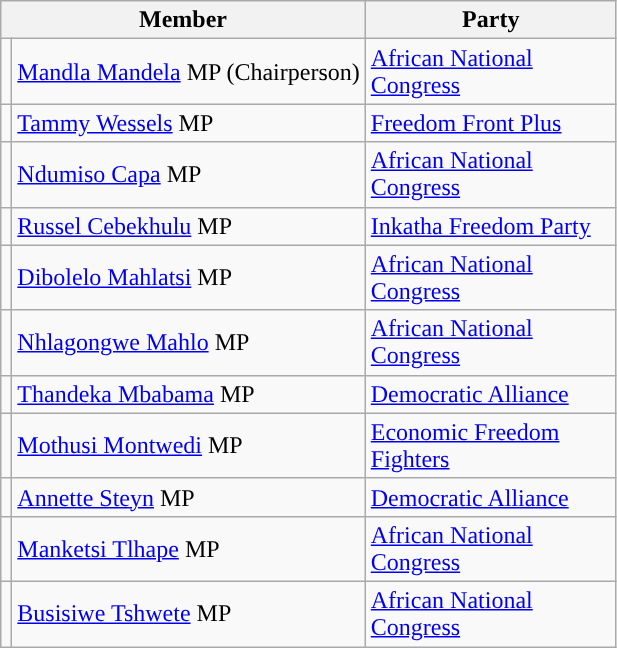<table class="wikitable">
<tr>
<th width="160px" colspan="2" valign="top">Member</th>
<th width="160px" valign="top">Party</th>
</tr>
<tr>
<td></td>
<td><a href='#'>Mandla Mandela</a> MP (Chairperson)</td>
<td><a href='#'>African National Congress</a></td>
</tr>
<tr>
<td></td>
<td><a href='#'>Tammy Wessels</a> MP</td>
<td><a href='#'>Freedom Front Plus</a></td>
</tr>
<tr>
<td></td>
<td><a href='#'>Ndumiso Capa</a> MP</td>
<td><a href='#'>African National Congress</a></td>
</tr>
<tr>
<td></td>
<td><a href='#'>Russel Cebekhulu</a> MP</td>
<td><a href='#'>Inkatha Freedom Party</a></td>
</tr>
<tr>
<td></td>
<td><a href='#'>Dibolelo Mahlatsi</a> MP</td>
<td><a href='#'>African National Congress</a></td>
</tr>
<tr>
<td></td>
<td><a href='#'>Nhlagongwe Mahlo</a> MP</td>
<td><a href='#'>African National Congress</a></td>
</tr>
<tr>
<td></td>
<td><a href='#'>Thandeka Mbabama</a> MP</td>
<td><a href='#'>Democratic Alliance</a></td>
</tr>
<tr>
<td></td>
<td><a href='#'>Mothusi Montwedi</a> MP</td>
<td><a href='#'>Economic Freedom Fighters</a></td>
</tr>
<tr>
<td></td>
<td><a href='#'>Annette Steyn</a> MP</td>
<td><a href='#'>Democratic Alliance</a></td>
</tr>
<tr>
<td></td>
<td><a href='#'>Manketsi Tlhape</a> MP</td>
<td><a href='#'>African National Congress</a></td>
</tr>
<tr>
<td></td>
<td><a href='#'>Busisiwe Tshwete</a> MP</td>
<td><a href='#'>African National Congress</a></td>
</tr>
</table>
